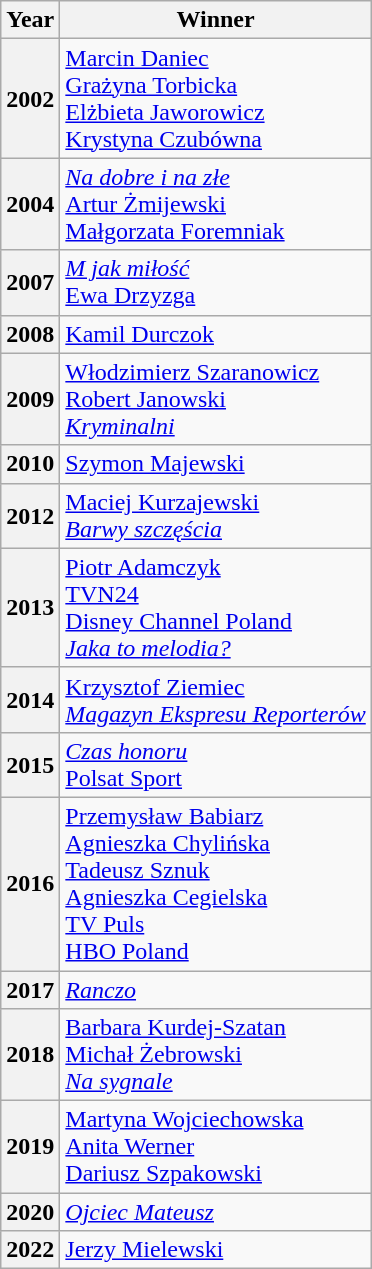<table class="wikitable">
<tr>
<th>Year</th>
<th>Winner</th>
</tr>
<tr>
<th scope="row">2002</th>
<td><a href='#'>Marcin Daniec</a><br><a href='#'>Grażyna Torbicka</a><br><a href='#'>Elżbieta Jaworowicz</a><br><a href='#'>Krystyna Czubówna</a></td>
</tr>
<tr>
<th scope="row">2004</th>
<td><em><a href='#'>Na dobre i na złe</a></em><br><a href='#'>Artur Żmijewski</a><br><a href='#'>Małgorzata Foremniak</a></td>
</tr>
<tr>
<th scope="row">2007</th>
<td><em><a href='#'>M jak miłość</a></em><br><a href='#'>Ewa Drzyzga</a></td>
</tr>
<tr>
<th scope="row">2008</th>
<td><a href='#'>Kamil Durczok</a></td>
</tr>
<tr>
<th scope="row">2009</th>
<td><a href='#'>Włodzimierz Szaranowicz</a><br><a href='#'>Robert Janowski</a><br><em><a href='#'>Kryminalni</a></em></td>
</tr>
<tr>
<th scope="row">2010</th>
<td><a href='#'>Szymon Majewski</a></td>
</tr>
<tr>
<th scope="row">2012</th>
<td><a href='#'>Maciej Kurzajewski</a><br><em><a href='#'>Barwy szczęścia</a></em></td>
</tr>
<tr>
<th scope="row">2013</th>
<td><a href='#'>Piotr Adamczyk</a><br><a href='#'>TVN24</a><br><a href='#'>Disney Channel Poland</a><br><em><a href='#'>Jaka to melodia?</a></em></td>
</tr>
<tr>
<th scope="row">2014</th>
<td><a href='#'>Krzysztof Ziemiec</a><br><em><a href='#'>Magazyn Ekspresu Reporterów</a></em></td>
</tr>
<tr>
<th scope="row">2015</th>
<td><em><a href='#'>Czas honoru</a></em><br><a href='#'>Polsat Sport</a></td>
</tr>
<tr>
<th scope="row">2016</th>
<td><a href='#'>Przemysław Babiarz</a><br><a href='#'>Agnieszka Chylińska</a><br><a href='#'>Tadeusz Sznuk</a><br><a href='#'>Agnieszka Cegielska</a><br><a href='#'>TV Puls</a><br><a href='#'>HBO Poland</a></td>
</tr>
<tr>
<th scope="row">2017</th>
<td><em><a href='#'>Ranczo</a></em></td>
</tr>
<tr>
<th scope="row">2018</th>
<td><a href='#'>Barbara Kurdej-Szatan</a><br><a href='#'>Michał Żebrowski</a><br><em><a href='#'>Na sygnale</a></em></td>
</tr>
<tr>
<th scope="row">2019</th>
<td><a href='#'>Martyna Wojciechowska</a><br><a href='#'>Anita Werner</a><br><a href='#'>Dariusz Szpakowski</a></td>
</tr>
<tr>
<th scope="row">2020</th>
<td><em><a href='#'>Ojciec Mateusz</a></em></td>
</tr>
<tr>
<th scope="row">2022</th>
<td><a href='#'>Jerzy Mielewski</a></td>
</tr>
</table>
